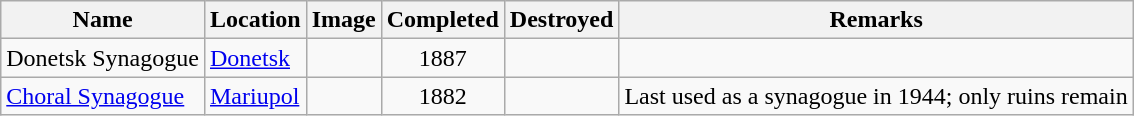<table class="wikitable sortable">
<tr>
<th>Name</th>
<th>Location</th>
<th class="unsortable">Image</th>
<th>Completed</th>
<th>Destroyed</th>
<th class="unsortable">Remarks</th>
</tr>
<tr>
<td>Donetsk Synagogue</td>
<td><a href='#'>Donetsk</a></td>
<td></td>
<td align=center>1887</td>
<td align=center></td>
<td></td>
</tr>
<tr>
<td><a href='#'>Choral Synagogue</a><br></td>
<td><a href='#'>Mariupol</a></td>
<td></td>
<td align=center>1882</td>
<td align=center></td>
<td>Last used as a synagogue in 1944; only ruins remain</td>
</tr>
</table>
